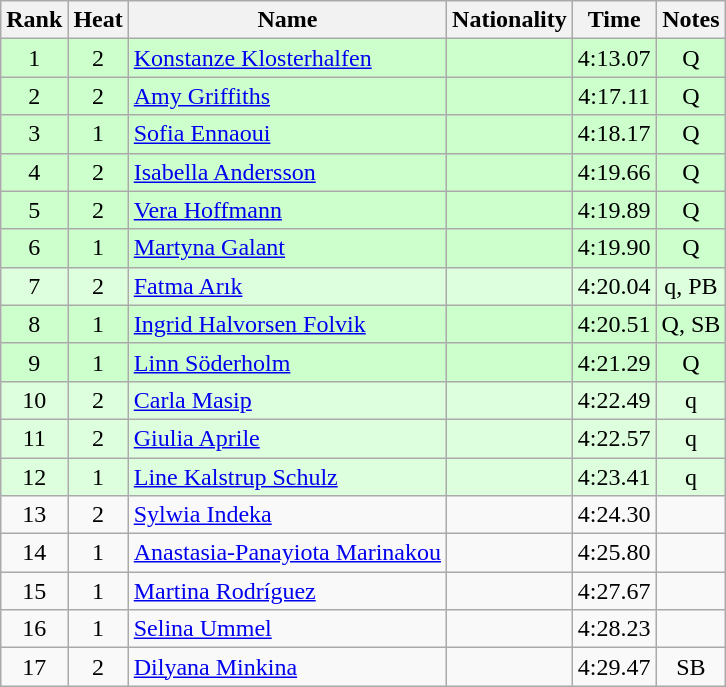<table class="wikitable sortable" style="text-align:center">
<tr>
<th>Rank</th>
<th>Heat</th>
<th>Name</th>
<th>Nationality</th>
<th>Time</th>
<th>Notes</th>
</tr>
<tr bgcolor=ccffcc>
<td>1</td>
<td>2</td>
<td align=left><a href='#'>Konstanze Klosterhalfen</a></td>
<td align=left></td>
<td>4:13.07</td>
<td>Q</td>
</tr>
<tr bgcolor=ccffcc>
<td>2</td>
<td>2</td>
<td align=left><a href='#'>Amy Griffiths</a></td>
<td align=left></td>
<td>4:17.11</td>
<td>Q</td>
</tr>
<tr bgcolor=ccffcc>
<td>3</td>
<td>1</td>
<td align=left><a href='#'>Sofia Ennaoui</a></td>
<td align=left></td>
<td>4:18.17</td>
<td>Q</td>
</tr>
<tr bgcolor=ccffcc>
<td>4</td>
<td>2</td>
<td align=left><a href='#'>Isabella Andersson</a></td>
<td align=left></td>
<td>4:19.66</td>
<td>Q</td>
</tr>
<tr bgcolor=ccffcc>
<td>5</td>
<td>2</td>
<td align=left><a href='#'>Vera Hoffmann</a></td>
<td align=left></td>
<td>4:19.89</td>
<td>Q</td>
</tr>
<tr bgcolor=ccffcc>
<td>6</td>
<td>1</td>
<td align=left><a href='#'>Martyna Galant</a></td>
<td align=left></td>
<td>4:19.90</td>
<td>Q</td>
</tr>
<tr bgcolor=ddffdd>
<td>7</td>
<td>2</td>
<td align=left><a href='#'>Fatma Arık</a></td>
<td align=left></td>
<td>4:20.04</td>
<td>q, PB</td>
</tr>
<tr bgcolor=ccffcc>
<td>8</td>
<td>1</td>
<td align=left><a href='#'>Ingrid Halvorsen Folvik</a></td>
<td align=left></td>
<td>4:20.51</td>
<td>Q, SB</td>
</tr>
<tr bgcolor=ccffcc>
<td>9</td>
<td>1</td>
<td align=left><a href='#'>Linn Söderholm</a></td>
<td align=left></td>
<td>4:21.29</td>
<td>Q</td>
</tr>
<tr bgcolor=ddffdd>
<td>10</td>
<td>2</td>
<td align=left><a href='#'>Carla Masip</a></td>
<td align=left></td>
<td>4:22.49</td>
<td>q</td>
</tr>
<tr bgcolor=ddffdd>
<td>11</td>
<td>2</td>
<td align=left><a href='#'>Giulia Aprile</a></td>
<td align=left></td>
<td>4:22.57</td>
<td>q</td>
</tr>
<tr bgcolor=ddffdd>
<td>12</td>
<td>1</td>
<td align=left><a href='#'>Line Kalstrup Schulz</a></td>
<td align=left></td>
<td>4:23.41</td>
<td>q</td>
</tr>
<tr>
<td>13</td>
<td>2</td>
<td align=left><a href='#'>Sylwia Indeka</a></td>
<td align=left></td>
<td>4:24.30</td>
<td></td>
</tr>
<tr>
<td>14</td>
<td>1</td>
<td align=left><a href='#'>Anastasia-Panayiota Marinakou</a></td>
<td align=left></td>
<td>4:25.80</td>
<td></td>
</tr>
<tr>
<td>15</td>
<td>1</td>
<td align=left><a href='#'>Martina Rodríguez</a></td>
<td align=left></td>
<td>4:27.67</td>
<td></td>
</tr>
<tr>
<td>16</td>
<td>1</td>
<td align=left><a href='#'>Selina Ummel</a></td>
<td align=left></td>
<td>4:28.23</td>
<td></td>
</tr>
<tr>
<td>17</td>
<td>2</td>
<td align=left><a href='#'>Dilyana Minkina</a></td>
<td align=left></td>
<td>4:29.47</td>
<td>SB</td>
</tr>
</table>
